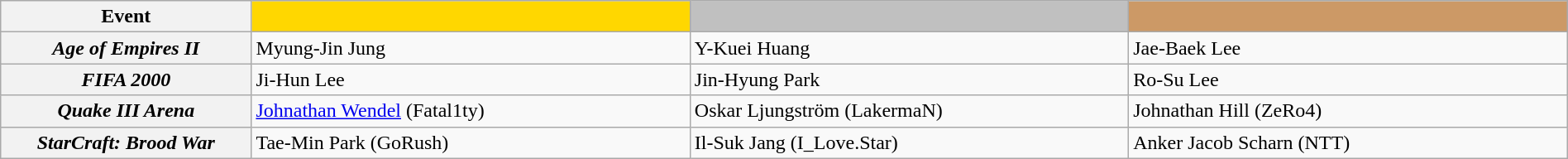<table class="wikitable" width=100%>
<tr>
<th scope="col" style="width:16%;">Event</th>
<th scope="col" style="background-color:gold; width:28%;"></th>
<th scope="col" style="background-color:silver; width:28%;"></th>
<th scope="col" style="background-color:#CC9966; width:28%;"></th>
</tr>
<tr>
<th scope="row"><em>Age of Empires II</em></th>
<td> Myung-Jin Jung</td>
<td> Y-Kuei Huang</td>
<td> Jae-Baek Lee</td>
</tr>
<tr>
<th scope="row"><em>FIFA 2000</em></th>
<td> Ji-Hun Lee</td>
<td> Jin-Hyung Park</td>
<td> Ro-Su Lee</td>
</tr>
<tr>
<th scope="row"><em>Quake III Arena</em></th>
<td> <a href='#'>Johnathan Wendel</a> (Fatal1ty)</td>
<td> Oskar Ljungström (LakermaN)</td>
<td> Johnathan Hill (ZeRo4)</td>
</tr>
<tr>
<th scope="row"><em>StarCraft: Brood War</em></th>
<td> Tae-Min Park  (GoRush)</td>
<td> Il-Suk Jang (I_Love.Star)</td>
<td> Anker Jacob Scharn (NTT)</td>
</tr>
</table>
